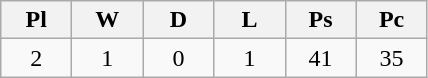<table class="wikitable"  style="text-align:center" width="">
<tr>
<th width=40px>Pl</th>
<th width=40px>W</th>
<th width=40px>D</th>
<th width=40px>L</th>
<th width=40px>Ps</th>
<th width=40px>Pc</th>
</tr>
<tr>
<td>2</td>
<td>1</td>
<td>0</td>
<td>1</td>
<td>41</td>
<td>35</td>
</tr>
</table>
